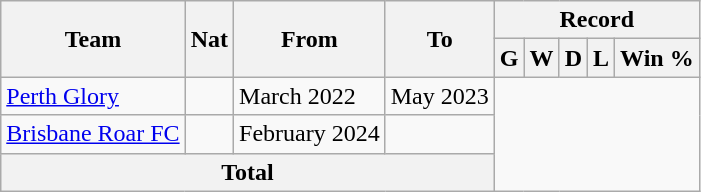<table class="wikitable" style="text-align: center">
<tr>
<th rowspan="2">Team</th>
<th rowspan="2">Nat</th>
<th rowspan="2">From</th>
<th rowspan="2">To</th>
<th colspan="5">Record</th>
</tr>
<tr>
<th>G</th>
<th>W</th>
<th>D</th>
<th>L</th>
<th>Win %</th>
</tr>
<tr>
<td align=left><a href='#'>Perth Glory</a></td>
<td></td>
<td align=left>March 2022</td>
<td align=left>May 2023<br></td>
</tr>
<tr>
<td align=left><a href='#'>Brisbane Roar FC</a></td>
<td></td>
<td align=left>February 2024</td>
<td align=left><br></td>
</tr>
<tr>
<th colspan="4">Total<br></th>
</tr>
</table>
